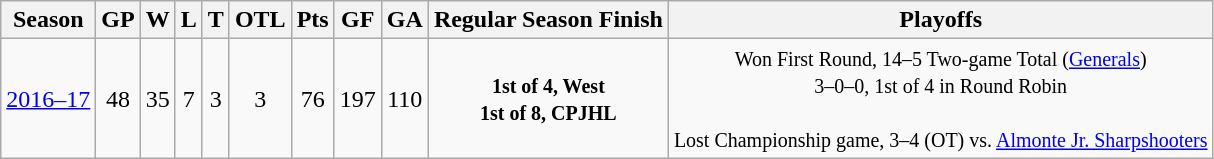<table class="wikitable" style="text-align:center">
<tr>
<th>Season</th>
<th>GP</th>
<th>W</th>
<th>L</th>
<th>T</th>
<th>OTL</th>
<th>Pts</th>
<th>GF</th>
<th>GA</th>
<th>Regular Season Finish</th>
<th>Playoffs</th>
</tr>
<tr>
<td><a href='#'>2016–17</a></td>
<td>48</td>
<td>35</td>
<td>7</td>
<td>3</td>
<td>3</td>
<td>76</td>
<td>197</td>
<td>110</td>
<td><small><strong>1st of 4, West</strong><br><strong>1st of 8, CPJHL</strong></small></td>
<td><small>Won First Round, 14–5 Two-game Total (<a href='#'>Generals</a>)<br>3–0–0, 1st of 4 in Round Robin<br><br>Lost Championship game, 3–4 (OT) vs. <a href='#'>Almonte Jr. Sharpshooters</a></small></td>
</tr>
</table>
